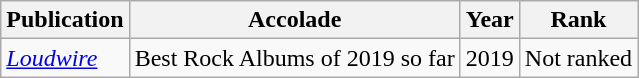<table class="sortable wikitable">
<tr>
<th>Publication</th>
<th>Accolade</th>
<th>Year</th>
<th>Rank</th>
</tr>
<tr>
<td><em><a href='#'>Loudwire</a></em></td>
<td>Best Rock Albums of 2019 so far</td>
<td>2019</td>
<td>Not ranked</td>
</tr>
</table>
